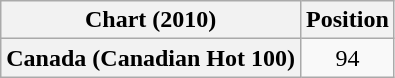<table class="wikitable plainrowheaders" style="text-align:center">
<tr>
<th scope="col">Chart (2010)</th>
<th scope="col">Position</th>
</tr>
<tr>
<th scope="row">Canada (Canadian Hot 100)</th>
<td>94</td>
</tr>
</table>
